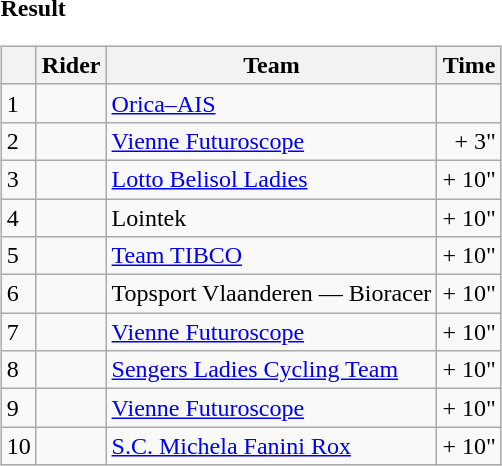<table>
<tr>
<td><strong>Result</strong><br><table class="wikitable">
<tr>
<th></th>
<th>Rider</th>
<th>Team</th>
<th>Time</th>
</tr>
<tr>
<td>1</td>
<td></td>
<td><a href='#'>Orica–AIS</a></td>
<td align="right"></td>
</tr>
<tr>
<td>2</td>
<td></td>
<td><a href='#'>Vienne Futuroscope</a></td>
<td align="right">+ 3"</td>
</tr>
<tr>
<td>3</td>
<td></td>
<td><a href='#'>Lotto Belisol Ladies</a></td>
<td align="right">+ 10"</td>
</tr>
<tr>
<td>4</td>
<td></td>
<td>Lointek</td>
<td align="right">+ 10"</td>
</tr>
<tr>
<td>5</td>
<td></td>
<td><a href='#'>Team TIBCO</a></td>
<td align="right">+ 10"</td>
</tr>
<tr>
<td>6</td>
<td></td>
<td>Topsport Vlaanderen — Bioracer</td>
<td align="right">+ 10"</td>
</tr>
<tr>
<td>7</td>
<td></td>
<td><a href='#'>Vienne Futuroscope</a></td>
<td align="right">+ 10"</td>
</tr>
<tr>
<td>8</td>
<td></td>
<td><a href='#'>Sengers Ladies Cycling Team</a></td>
<td align="right">+ 10"</td>
</tr>
<tr>
<td>9</td>
<td></td>
<td><a href='#'>Vienne Futuroscope</a></td>
<td align="right">+ 10"</td>
</tr>
<tr>
<td>10</td>
<td></td>
<td><a href='#'>S.C. Michela Fanini Rox</a></td>
<td align="right">+ 10"</td>
</tr>
</table>
</td>
</tr>
</table>
